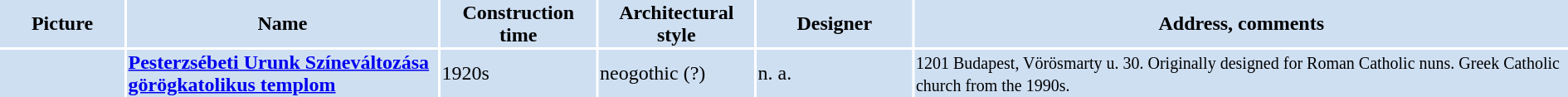<table width="100%">
<tr>
<th bgcolor="#CEDFF2" width="8%">Picture</th>
<th bgcolor="#CEDFF2" width="20%">Name</th>
<th bgcolor="#CEDFF2" width="10%">Construction time</th>
<th bgcolor="#CEDFF2" width="10%">Architectural style</th>
<th bgcolor="#CEDFF2" width="10%">Designer</th>
<th bgcolor="#CEDFF2" width="42%">Address, comments</th>
</tr>
<tr>
<td bgcolor="#CEDFF2"></td>
<td bgcolor="#CEDFF2"><strong><a href='#'>Pesterzsébeti Urunk Színeváltozása görögkatolikus templom</a></strong></td>
<td bgcolor="#CEDFF2">1920s</td>
<td bgcolor="#CEDFF2">neogothic  (?)</td>
<td bgcolor="#CEDFF2">n. a.</td>
<td bgcolor="#CEDFF2"><small>1201 Budapest, Vörösmarty u. 30. Originally designed for Roman Catholic nuns. Greek Catholic church from the 1990s.</small></td>
</tr>
</table>
